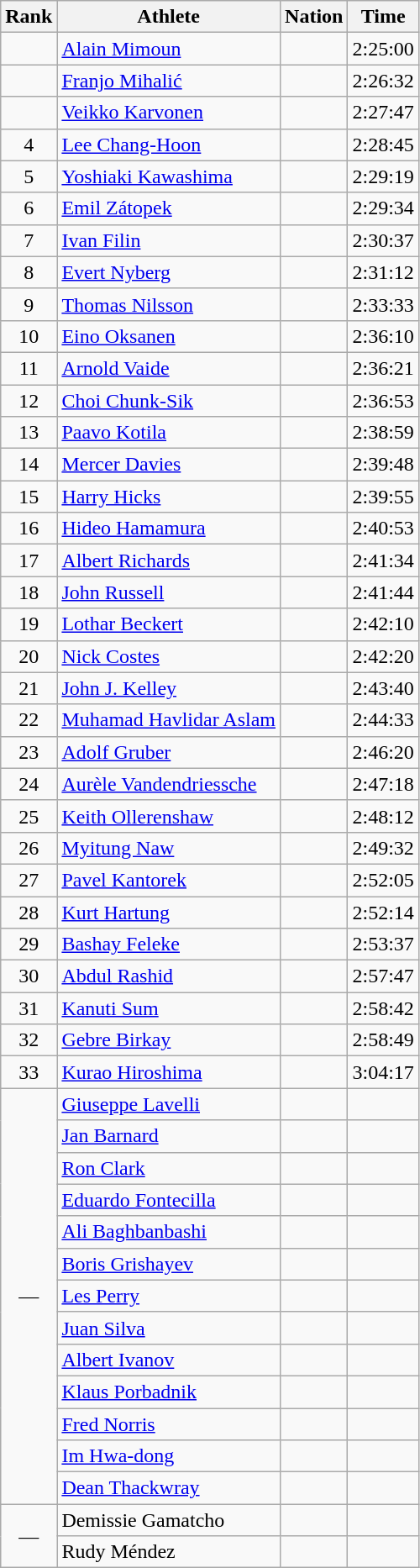<table class="wikitable sortable" style="text-align:center">
<tr>
<th>Rank</th>
<th>Athlete</th>
<th>Nation</th>
<th>Time</th>
</tr>
<tr>
<td></td>
<td align=left><a href='#'>Alain Mimoun</a></td>
<td align=left></td>
<td>2:25:00</td>
</tr>
<tr>
<td></td>
<td align=left><a href='#'>Franjo Mihalić</a></td>
<td align=left></td>
<td>2:26:32</td>
</tr>
<tr>
<td></td>
<td align=left><a href='#'>Veikko Karvonen</a></td>
<td align=left></td>
<td>2:27:47</td>
</tr>
<tr>
<td>4</td>
<td align=left><a href='#'>Lee Chang-Hoon</a></td>
<td align=left></td>
<td>2:28:45</td>
</tr>
<tr>
<td>5</td>
<td align=left><a href='#'>Yoshiaki Kawashima</a></td>
<td align=left></td>
<td>2:29:19</td>
</tr>
<tr>
<td>6</td>
<td align=left><a href='#'>Emil Zátopek</a></td>
<td align=left></td>
<td>2:29:34</td>
</tr>
<tr>
<td>7</td>
<td align=left><a href='#'>Ivan Filin</a></td>
<td align=left></td>
<td>2:30:37</td>
</tr>
<tr>
<td>8</td>
<td align=left><a href='#'>Evert Nyberg</a></td>
<td align=left></td>
<td>2:31:12</td>
</tr>
<tr>
<td>9</td>
<td align=left><a href='#'>Thomas Nilsson</a></td>
<td align=left></td>
<td>2:33:33</td>
</tr>
<tr>
<td>10</td>
<td align=left><a href='#'>Eino Oksanen</a></td>
<td align=left></td>
<td>2:36:10</td>
</tr>
<tr>
<td>11</td>
<td align=left><a href='#'>Arnold Vaide</a></td>
<td align=left></td>
<td>2:36:21</td>
</tr>
<tr>
<td>12</td>
<td align=left><a href='#'>Choi Chunk-Sik</a></td>
<td align=left></td>
<td>2:36:53</td>
</tr>
<tr>
<td>13</td>
<td align=left><a href='#'>Paavo Kotila</a></td>
<td align=left></td>
<td>2:38:59</td>
</tr>
<tr>
<td>14</td>
<td align=left><a href='#'>Mercer Davies</a></td>
<td align=left></td>
<td>2:39:48</td>
</tr>
<tr>
<td>15</td>
<td align=left><a href='#'>Harry Hicks</a></td>
<td align=left></td>
<td>2:39:55</td>
</tr>
<tr>
<td>16</td>
<td align=left><a href='#'>Hideo Hamamura</a></td>
<td align=left></td>
<td>2:40:53</td>
</tr>
<tr>
<td>17</td>
<td align=left><a href='#'>Albert Richards</a></td>
<td align=left></td>
<td>2:41:34</td>
</tr>
<tr>
<td>18</td>
<td align=left><a href='#'>John Russell</a></td>
<td align=left></td>
<td>2:41:44</td>
</tr>
<tr>
<td>19</td>
<td align=left><a href='#'>Lothar Beckert</a></td>
<td align=left></td>
<td>2:42:10</td>
</tr>
<tr>
<td>20</td>
<td align=left><a href='#'>Nick Costes</a></td>
<td align=left></td>
<td>2:42:20</td>
</tr>
<tr>
<td>21</td>
<td align=left><a href='#'>John J. Kelley</a></td>
<td align=left></td>
<td>2:43:40</td>
</tr>
<tr>
<td>22</td>
<td align=left><a href='#'>Muhamad Havlidar Aslam</a></td>
<td align=left></td>
<td>2:44:33</td>
</tr>
<tr>
<td>23</td>
<td align=left><a href='#'>Adolf Gruber</a></td>
<td align=left></td>
<td>2:46:20</td>
</tr>
<tr>
<td>24</td>
<td align=left><a href='#'>Aurèle Vandendriessche</a></td>
<td align=left></td>
<td>2:47:18</td>
</tr>
<tr>
<td>25</td>
<td align=left><a href='#'>Keith Ollerenshaw</a></td>
<td align=left></td>
<td>2:48:12</td>
</tr>
<tr>
<td>26</td>
<td align=left><a href='#'>Myitung Naw</a></td>
<td align=left></td>
<td>2:49:32</td>
</tr>
<tr>
<td>27</td>
<td align=left><a href='#'>Pavel Kantorek</a></td>
<td align=left></td>
<td>2:52:05</td>
</tr>
<tr>
<td>28</td>
<td align=left><a href='#'>Kurt Hartung</a></td>
<td align=left></td>
<td>2:52:14</td>
</tr>
<tr>
<td>29</td>
<td align=left><a href='#'>Bashay Feleke</a></td>
<td align=left></td>
<td>2:53:37</td>
</tr>
<tr>
<td>30</td>
<td align=left><a href='#'>Abdul Rashid</a></td>
<td align=left></td>
<td>2:57:47</td>
</tr>
<tr>
<td>31</td>
<td align=left><a href='#'>Kanuti Sum</a></td>
<td align=left></td>
<td>2:58:42</td>
</tr>
<tr>
<td>32</td>
<td align=left><a href='#'>Gebre Birkay</a></td>
<td align=left></td>
<td>2:58:49</td>
</tr>
<tr>
<td>33</td>
<td align=left><a href='#'>Kurao Hiroshima</a></td>
<td align=left></td>
<td>3:04:17</td>
</tr>
<tr>
<td rowspan=13 data-sort-value=34>—</td>
<td align=left><a href='#'>Giuseppe Lavelli</a></td>
<td align=left></td>
<td data-sort-value=4:00:00></td>
</tr>
<tr>
<td align=left><a href='#'>Jan Barnard</a></td>
<td align=left></td>
<td data-sort-value=4:00:00></td>
</tr>
<tr>
<td align=left><a href='#'>Ron Clark</a></td>
<td align=left></td>
<td data-sort-value=4:00:00></td>
</tr>
<tr>
<td align=left><a href='#'>Eduardo Fontecilla</a></td>
<td align=left></td>
<td data-sort-value=4:00:00></td>
</tr>
<tr>
<td align=left><a href='#'>Ali Baghbanbashi</a></td>
<td align=left></td>
<td data-sort-value=4:00:00></td>
</tr>
<tr>
<td align=left><a href='#'>Boris Grishayev</a></td>
<td align=left></td>
<td data-sort-value=4:00:00></td>
</tr>
<tr>
<td align=left><a href='#'>Les Perry</a></td>
<td align=left></td>
<td data-sort-value=4:00:00></td>
</tr>
<tr>
<td align=left><a href='#'>Juan Silva</a></td>
<td align=left></td>
<td data-sort-value=4:00:00></td>
</tr>
<tr>
<td align=left><a href='#'>Albert Ivanov</a></td>
<td align=left></td>
<td data-sort-value=4:00:00></td>
</tr>
<tr>
<td align=left><a href='#'>Klaus Porbadnik</a></td>
<td align=left></td>
<td data-sort-value=4:00:00></td>
</tr>
<tr>
<td align=left><a href='#'>Fred Norris</a></td>
<td align=left></td>
<td data-sort-value=4:00:00></td>
</tr>
<tr>
<td align=left><a href='#'>Im Hwa-dong</a></td>
<td align=left></td>
<td data-sort-value=4:00:00></td>
</tr>
<tr>
<td align=left><a href='#'>Dean Thackwray</a></td>
<td align=left></td>
<td data-sort-value=4:00:00></td>
</tr>
<tr>
<td rowspan=2 data-sort-value=47>—</td>
<td align=left>Demissie Gamatcho</td>
<td align=left></td>
<td data-sort-value=4:00:00></td>
</tr>
<tr>
<td align=left>Rudy Méndez</td>
<td align=left></td>
<td data-sort-value=4:00:00></td>
</tr>
</table>
